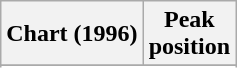<table class="wikitable sortable plainrowheaders">
<tr>
<th>Chart (1996)</th>
<th>Peak<br>position</th>
</tr>
<tr>
</tr>
<tr>
</tr>
</table>
